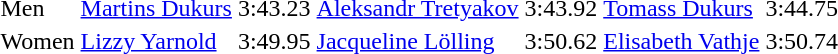<table>
<tr>
<td>Men<br></td>
<td><a href='#'>Martins Dukurs</a><br></td>
<td>3:43.23</td>
<td><a href='#'>Aleksandr Tretyakov</a><br></td>
<td>3:43.92</td>
<td><a href='#'>Tomass Dukurs</a><br></td>
<td>3:44.75</td>
</tr>
<tr>
<td>Women<br></td>
<td><a href='#'>Lizzy Yarnold</a><br></td>
<td>3:49.95</td>
<td><a href='#'>Jacqueline Lölling</a><br></td>
<td>3:50.62</td>
<td><a href='#'>Elisabeth Vathje</a><br></td>
<td>3:50.74</td>
</tr>
</table>
